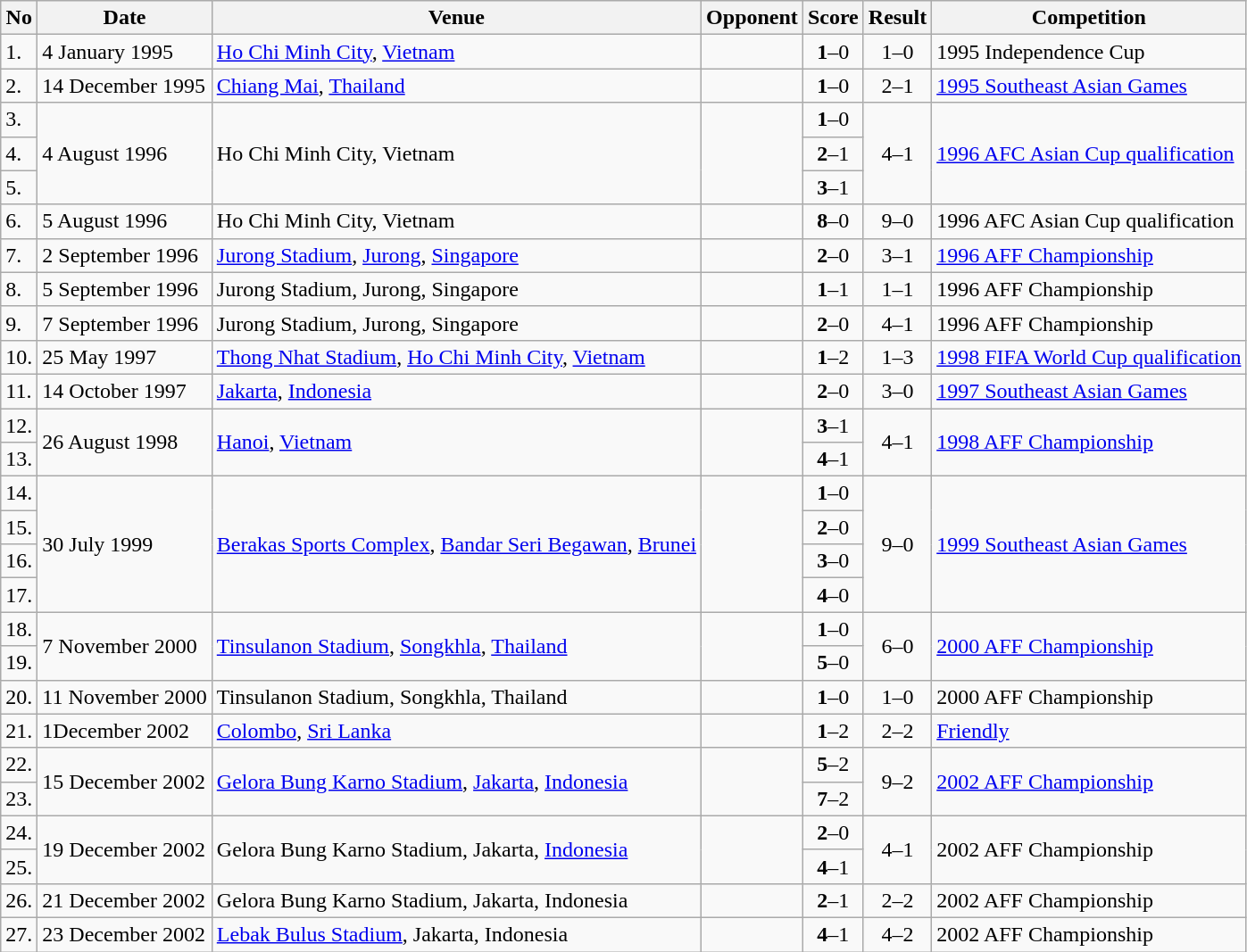<table class=wikitable style="font-size:100%;">
<tr>
<th>No</th>
<th>Date</th>
<th>Venue</th>
<th>Opponent</th>
<th>Score</th>
<th>Result</th>
<th>Competition</th>
</tr>
<tr>
<td>1.</td>
<td>4 January 1995</td>
<td><a href='#'>Ho Chi Minh City</a>, <a href='#'>Vietnam</a></td>
<td></td>
<td align=center><strong>1</strong>–0</td>
<td align=center>1–0</td>
<td>1995 Independence Cup</td>
</tr>
<tr>
<td>2.</td>
<td>14 December 1995</td>
<td><a href='#'>Chiang Mai</a>, <a href='#'>Thailand</a></td>
<td></td>
<td align=center><strong>1</strong>–0</td>
<td align=center>2–1</td>
<td><a href='#'>1995 Southeast Asian Games</a></td>
</tr>
<tr>
<td>3.</td>
<td rowspan=3>4 August 1996</td>
<td rowspan=3>Ho Chi Minh City, Vietnam</td>
<td rowspan=3></td>
<td align=center><strong>1</strong>–0</td>
<td align=center rowspan=3>4–1</td>
<td rowspan=3><a href='#'>1996 AFC Asian Cup qualification</a></td>
</tr>
<tr>
<td>4.</td>
<td align=center><strong>2</strong>–1</td>
</tr>
<tr>
<td>5.</td>
<td align=center><strong>3</strong>–1</td>
</tr>
<tr>
<td>6.</td>
<td>5 August 1996</td>
<td>Ho Chi Minh City, Vietnam</td>
<td></td>
<td align=center><strong>8</strong>–0</td>
<td align=center>9–0</td>
<td>1996 AFC Asian Cup qualification</td>
</tr>
<tr>
<td>7.</td>
<td>2 September 1996</td>
<td><a href='#'>Jurong Stadium</a>, <a href='#'>Jurong</a>, <a href='#'>Singapore</a></td>
<td></td>
<td align=center><strong>2</strong>–0</td>
<td align=center>3–1</td>
<td><a href='#'>1996 AFF Championship</a></td>
</tr>
<tr>
<td>8.</td>
<td>5 September 1996</td>
<td>Jurong Stadium, Jurong, Singapore</td>
<td></td>
<td align=center><strong>1</strong>–1</td>
<td align=center>1–1</td>
<td>1996 AFF Championship</td>
</tr>
<tr>
<td>9.</td>
<td>7 September 1996</td>
<td>Jurong Stadium, Jurong, Singapore</td>
<td></td>
<td align=center><strong>2</strong>–0</td>
<td align=center>4–1</td>
<td>1996 AFF Championship</td>
</tr>
<tr>
<td>10.</td>
<td>25 May 1997</td>
<td><a href='#'>Thong Nhat Stadium</a>, <a href='#'>Ho Chi Minh City</a>, <a href='#'>Vietnam</a></td>
<td></td>
<td align=center><strong>1</strong>–2</td>
<td align=center>1–3</td>
<td><a href='#'>1998 FIFA World Cup qualification</a></td>
</tr>
<tr>
<td>11.</td>
<td>14 October 1997</td>
<td><a href='#'>Jakarta</a>, <a href='#'>Indonesia</a></td>
<td></td>
<td align=center><strong>2</strong>–0</td>
<td align=center>3–0</td>
<td><a href='#'>1997 Southeast Asian Games</a></td>
</tr>
<tr>
<td>12.</td>
<td rowspan=2>26 August 1998</td>
<td rowspan=2><a href='#'>Hanoi</a>, <a href='#'>Vietnam</a></td>
<td rowspan=2></td>
<td align=center><strong>3</strong>–1</td>
<td align=center rowspan=2>4–1</td>
<td rowspan=2><a href='#'>1998 AFF Championship</a></td>
</tr>
<tr>
<td>13.</td>
<td align=center><strong>4</strong>–1</td>
</tr>
<tr>
<td>14.</td>
<td rowspan=4>30 July 1999</td>
<td rowspan=4><a href='#'>Berakas Sports Complex</a>, <a href='#'>Bandar Seri Begawan</a>, <a href='#'>Brunei</a></td>
<td rowspan=4></td>
<td align=center><strong>1</strong>–0</td>
<td align=center rowspan=4>9–0</td>
<td rowspan=4><a href='#'>1999 Southeast Asian Games</a></td>
</tr>
<tr>
<td>15.</td>
<td align=center><strong>2</strong>–0</td>
</tr>
<tr>
<td>16.</td>
<td align=center><strong>3</strong>–0</td>
</tr>
<tr>
<td>17.</td>
<td align=center><strong>4</strong>–0</td>
</tr>
<tr>
<td>18.</td>
<td rowspan=2>7 November 2000</td>
<td rowspan=2><a href='#'>Tinsulanon Stadium</a>, <a href='#'>Songkhla</a>, <a href='#'>Thailand</a></td>
<td rowspan=2></td>
<td align=center><strong>1</strong>–0</td>
<td align=center rowspan=2>6–0</td>
<td rowspan=2><a href='#'>2000 AFF Championship</a></td>
</tr>
<tr>
<td>19.</td>
<td align=center><strong>5</strong>–0</td>
</tr>
<tr>
<td>20.</td>
<td>11 November 2000</td>
<td>Tinsulanon Stadium, Songkhla, Thailand</td>
<td></td>
<td align=center><strong>1</strong>–0</td>
<td align=center>1–0</td>
<td>2000 AFF Championship</td>
</tr>
<tr>
<td>21.</td>
<td>1December 2002</td>
<td><a href='#'>Colombo</a>, <a href='#'>Sri Lanka</a></td>
<td></td>
<td align=center><strong>1</strong>–2</td>
<td align=center>2–2</td>
<td><a href='#'>Friendly</a></td>
</tr>
<tr>
<td>22.</td>
<td rowspan=2>15 December 2002</td>
<td rowspan=2><a href='#'>Gelora Bung Karno Stadium</a>, <a href='#'>Jakarta</a>, <a href='#'>Indonesia</a></td>
<td rowspan=2></td>
<td align=center><strong>5</strong>–2</td>
<td align=center rowspan=2>9–2</td>
<td rowspan=2><a href='#'>2002 AFF Championship</a></td>
</tr>
<tr>
<td>23.</td>
<td align=center><strong>7</strong>–2</td>
</tr>
<tr>
<td>24.</td>
<td rowspan=2>19 December 2002</td>
<td rowspan=2>Gelora Bung Karno Stadium, Jakarta, <a href='#'>Indonesia</a></td>
<td rowspan=2></td>
<td align=center><strong>2</strong>–0</td>
<td align=center rowspan=2>4–1</td>
<td rowspan=2>2002 AFF Championship</td>
</tr>
<tr>
<td>25.</td>
<td align=center><strong>4</strong>–1</td>
</tr>
<tr>
<td>26.</td>
<td>21 December 2002</td>
<td>Gelora Bung Karno Stadium, Jakarta, Indonesia</td>
<td></td>
<td align=center><strong>2</strong>–1</td>
<td align=center>2–2</td>
<td>2002 AFF Championship</td>
</tr>
<tr>
<td>27.</td>
<td>23 December 2002</td>
<td><a href='#'>Lebak Bulus Stadium</a>, Jakarta, Indonesia</td>
<td></td>
<td align=center><strong>4</strong>–1</td>
<td align=center>4–2</td>
<td>2002 AFF Championship</td>
</tr>
</table>
